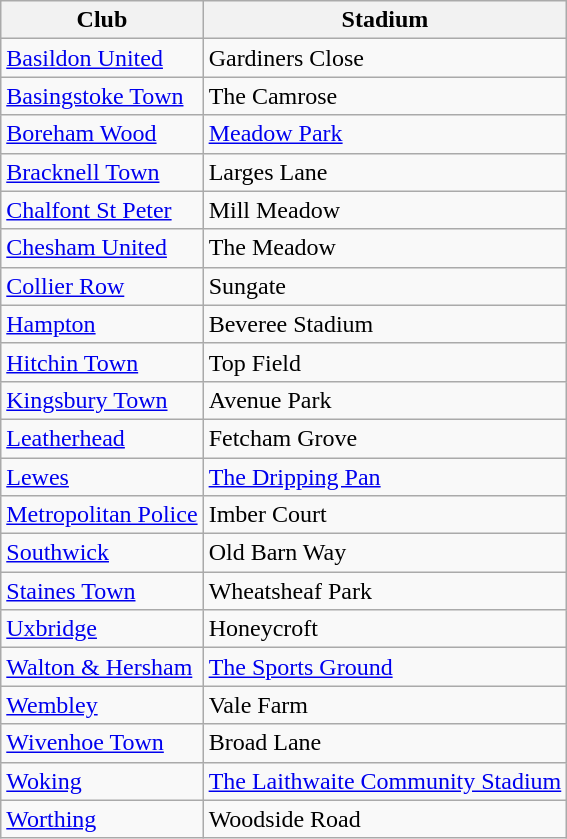<table class="wikitable sortable">
<tr>
<th>Club</th>
<th>Stadium</th>
</tr>
<tr>
<td><a href='#'>Basildon United</a></td>
<td>Gardiners Close</td>
</tr>
<tr>
<td><a href='#'>Basingstoke Town</a></td>
<td>The Camrose</td>
</tr>
<tr>
<td><a href='#'>Boreham Wood</a></td>
<td><a href='#'>Meadow Park</a></td>
</tr>
<tr>
<td><a href='#'>Bracknell Town</a></td>
<td>Larges Lane</td>
</tr>
<tr>
<td><a href='#'>Chalfont St Peter</a></td>
<td>Mill Meadow</td>
</tr>
<tr>
<td><a href='#'>Chesham United</a></td>
<td>The Meadow</td>
</tr>
<tr>
<td><a href='#'>Collier Row</a></td>
<td>Sungate</td>
</tr>
<tr>
<td><a href='#'>Hampton</a></td>
<td>Beveree Stadium</td>
</tr>
<tr>
<td><a href='#'>Hitchin Town</a></td>
<td>Top Field</td>
</tr>
<tr>
<td><a href='#'>Kingsbury Town</a></td>
<td>Avenue Park</td>
</tr>
<tr>
<td><a href='#'>Leatherhead</a></td>
<td>Fetcham Grove</td>
</tr>
<tr>
<td><a href='#'>Lewes</a></td>
<td><a href='#'>The Dripping Pan</a></td>
</tr>
<tr>
<td><a href='#'>Metropolitan Police</a></td>
<td>Imber Court</td>
</tr>
<tr>
<td><a href='#'>Southwick</a></td>
<td>Old Barn Way</td>
</tr>
<tr>
<td><a href='#'>Staines Town</a></td>
<td>Wheatsheaf Park</td>
</tr>
<tr>
<td><a href='#'>Uxbridge</a></td>
<td>Honeycroft</td>
</tr>
<tr>
<td><a href='#'>Walton & Hersham</a></td>
<td><a href='#'>The Sports Ground</a></td>
</tr>
<tr>
<td><a href='#'>Wembley</a></td>
<td>Vale Farm</td>
</tr>
<tr>
<td><a href='#'>Wivenhoe Town</a></td>
<td>Broad Lane</td>
</tr>
<tr>
<td><a href='#'>Woking</a></td>
<td><a href='#'>The Laithwaite Community Stadium</a></td>
</tr>
<tr>
<td><a href='#'>Worthing</a></td>
<td>Woodside Road</td>
</tr>
</table>
